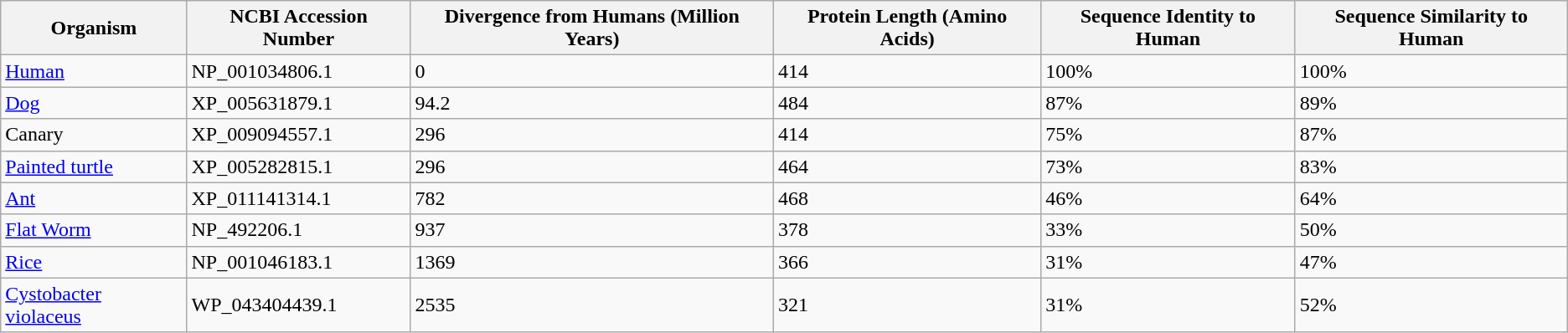<table class="wikitable sortable">
<tr>
<th>Organism</th>
<th>NCBI Accession Number</th>
<th>Divergence from Humans (Million Years)</th>
<th>Protein Length (Amino Acids)</th>
<th>Sequence Identity to Human</th>
<th>Sequence Similarity to Human</th>
</tr>
<tr>
<td><a href='#'>Human</a></td>
<td>NP_001034806.1</td>
<td>0</td>
<td>414</td>
<td>100%</td>
<td>100%</td>
</tr>
<tr>
<td><a href='#'>Dog</a></td>
<td>XP_005631879.1</td>
<td>94.2</td>
<td>484</td>
<td>87%</td>
<td>89%</td>
</tr>
<tr>
<td>Canary</td>
<td>XP_009094557.1</td>
<td>296</td>
<td>414</td>
<td>75%</td>
<td>87%</td>
</tr>
<tr>
<td><a href='#'>Painted turtle</a></td>
<td>XP_005282815.1</td>
<td>296</td>
<td>464</td>
<td>73%</td>
<td>83%</td>
</tr>
<tr>
<td><a href='#'>Ant</a></td>
<td>XP_011141314.1</td>
<td>782</td>
<td>468</td>
<td>46%</td>
<td>64%</td>
</tr>
<tr>
<td><a href='#'>Flat Worm</a></td>
<td>NP_492206.1</td>
<td>937</td>
<td>378</td>
<td>33%</td>
<td>50%</td>
</tr>
<tr>
<td><a href='#'>Rice</a></td>
<td>NP_001046183.1</td>
<td>1369</td>
<td>366</td>
<td>31%</td>
<td>47%</td>
</tr>
<tr>
<td><a href='#'>Cystobacter violaceus</a></td>
<td>WP_043404439.1</td>
<td>2535</td>
<td>321</td>
<td>31%</td>
<td>52%</td>
</tr>
</table>
